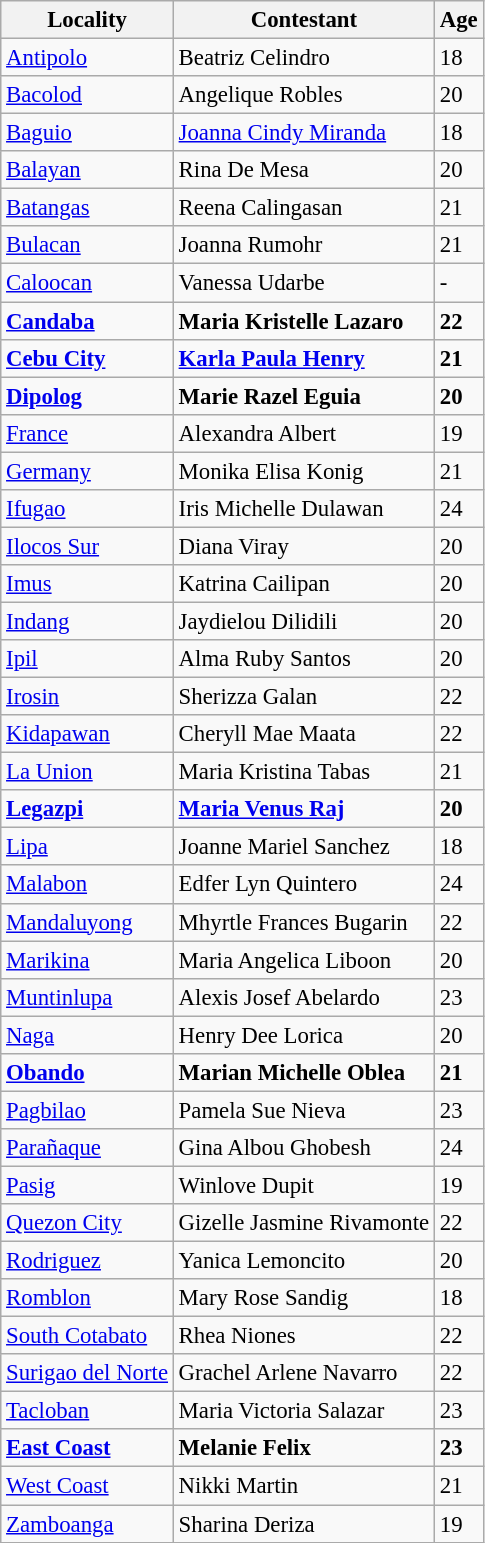<table class="wikitable sortable" style="font-size:95%;">
<tr>
<th>Locality</th>
<th>Contestant</th>
<th>Age</th>
</tr>
<tr>
<td><a href='#'>Antipolo</a></td>
<td>Beatriz Celindro</td>
<td>18</td>
</tr>
<tr>
<td><a href='#'>Bacolod</a></td>
<td>Angelique Robles</td>
<td>20</td>
</tr>
<tr>
<td><a href='#'>Baguio</a></td>
<td><a href='#'>Joanna Cindy Miranda</a></td>
<td>18</td>
</tr>
<tr>
<td><a href='#'>Balayan</a></td>
<td>Rina De Mesa</td>
<td>20</td>
</tr>
<tr>
<td><a href='#'>Batangas</a></td>
<td>Reena Calingasan</td>
<td>21</td>
</tr>
<tr>
<td><a href='#'>Bulacan</a></td>
<td>Joanna Rumohr</td>
<td>21</td>
</tr>
<tr>
<td><a href='#'>Caloocan</a></td>
<td>Vanessa Udarbe</td>
<td>-</td>
</tr>
<tr>
<td><strong><a href='#'>Candaba</a></strong></td>
<td><strong>Maria Kristelle Lazaro</strong></td>
<td><strong>22</strong></td>
</tr>
<tr>
<td><strong><a href='#'>Cebu City</a></strong></td>
<td><strong><a href='#'>Karla Paula Henry</a></strong></td>
<td><strong>21</strong></td>
</tr>
<tr>
<td><strong><a href='#'>Dipolog</a></strong></td>
<td><strong>Marie Razel Eguia</strong></td>
<td><strong>20</strong></td>
</tr>
<tr>
<td><a href='#'>France</a></td>
<td>Alexandra Albert</td>
<td>19</td>
</tr>
<tr>
<td><a href='#'>Germany</a></td>
<td>Monika Elisa Konig</td>
<td>21</td>
</tr>
<tr>
<td><a href='#'>Ifugao</a></td>
<td>Iris Michelle Dulawan</td>
<td>24</td>
</tr>
<tr>
<td><a href='#'>Ilocos Sur</a></td>
<td>Diana Viray</td>
<td>20</td>
</tr>
<tr>
<td><a href='#'>Imus</a></td>
<td>Katrina Cailipan</td>
<td>20</td>
</tr>
<tr>
<td><a href='#'>Indang</a></td>
<td>Jaydielou Dilidili</td>
<td>20</td>
</tr>
<tr>
<td><a href='#'>Ipil</a></td>
<td>Alma Ruby Santos</td>
<td>20</td>
</tr>
<tr>
<td><a href='#'>Irosin</a></td>
<td>Sherizza Galan</td>
<td>22</td>
</tr>
<tr>
<td><a href='#'>Kidapawan</a></td>
<td>Cheryll Mae Maata</td>
<td>22</td>
</tr>
<tr>
<td><a href='#'>La Union</a></td>
<td>Maria Kristina Tabas</td>
<td>21</td>
</tr>
<tr>
<td><strong><a href='#'>Legazpi</a></strong></td>
<td><strong><a href='#'>Maria Venus Raj</a></strong></td>
<td><strong>20</strong></td>
</tr>
<tr>
<td><a href='#'>Lipa</a></td>
<td>Joanne Mariel Sanchez</td>
<td>18</td>
</tr>
<tr>
<td><a href='#'>Malabon</a></td>
<td>Edfer Lyn Quintero</td>
<td>24</td>
</tr>
<tr>
<td><a href='#'>Mandaluyong</a></td>
<td>Mhyrtle Frances Bugarin</td>
<td>22</td>
</tr>
<tr>
<td><a href='#'>Marikina</a></td>
<td>Maria Angelica Liboon</td>
<td>20</td>
</tr>
<tr>
<td><a href='#'>Muntinlupa</a></td>
<td>Alexis Josef Abelardo</td>
<td>23</td>
</tr>
<tr>
<td><a href='#'>Naga</a></td>
<td>Henry Dee Lorica</td>
<td>20</td>
</tr>
<tr>
<td><strong><a href='#'>Obando</a></strong></td>
<td><strong>Marian Michelle Oblea</strong></td>
<td><strong>21</strong></td>
</tr>
<tr>
<td><a href='#'>Pagbilao</a></td>
<td>Pamela Sue Nieva</td>
<td>23</td>
</tr>
<tr>
<td><a href='#'>Parañaque</a></td>
<td>Gina Albou Ghobesh</td>
<td>24</td>
</tr>
<tr>
<td><a href='#'>Pasig</a></td>
<td>Winlove Dupit</td>
<td>19</td>
</tr>
<tr>
<td><a href='#'>Quezon City</a></td>
<td>Gizelle Jasmine Rivamonte</td>
<td>22</td>
</tr>
<tr>
<td><a href='#'>Rodriguez</a></td>
<td>Yanica Lemoncito</td>
<td>20</td>
</tr>
<tr>
<td><a href='#'>Romblon</a></td>
<td>Mary Rose Sandig</td>
<td>18</td>
</tr>
<tr>
<td><a href='#'>South Cotabato</a></td>
<td>Rhea Niones</td>
<td>22</td>
</tr>
<tr>
<td><a href='#'>Surigao del Norte</a></td>
<td>Grachel Arlene Navarro</td>
<td>22</td>
</tr>
<tr>
<td><a href='#'>Tacloban</a></td>
<td>Maria Victoria Salazar</td>
<td>23</td>
</tr>
<tr>
<td><strong><a href='#'>East Coast</a></strong></td>
<td><strong>Melanie Felix</strong></td>
<td><strong>23</strong></td>
</tr>
<tr>
<td><a href='#'>West Coast</a></td>
<td>Nikki Martin</td>
<td>21</td>
</tr>
<tr>
<td><a href='#'>Zamboanga</a></td>
<td>Sharina Deriza</td>
<td>19</td>
</tr>
</table>
